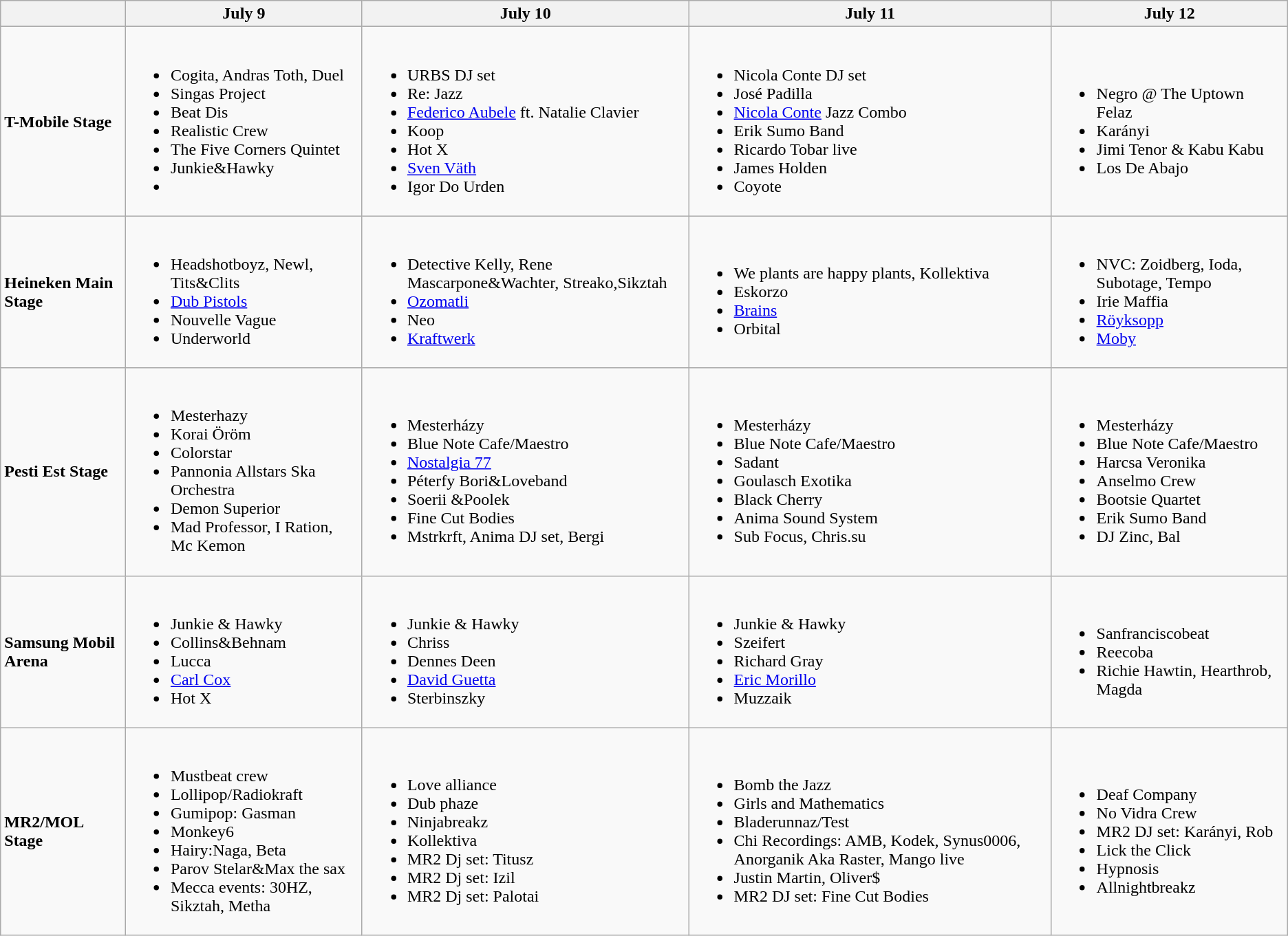<table class="wikitable" border="1">
<tr>
<th></th>
<th>July 9</th>
<th>July 10</th>
<th>July 11</th>
<th>July 12</th>
</tr>
<tr>
<td><strong>T-Mobile Stage</strong></td>
<td><br><ul><li>Cogita, Andras Toth, Duel</li><li>Singas Project</li><li>Beat Dis</li><li>Realistic Crew</li><li>The Five Corners Quintet</li><li>Junkie&Hawky</li><li></li></ul></td>
<td><br><ul><li>URBS DJ set</li><li>Re: Jazz</li><li><a href='#'>Federico Aubele</a> ft. Natalie Clavier</li><li>Koop</li><li>Hot X</li><li><a href='#'>Sven Väth</a></li><li>Igor Do Urden</li></ul></td>
<td><br><ul><li>Nicola Conte DJ set</li><li>José Padilla</li><li><a href='#'>Nicola Conte</a> Jazz Combo</li><li>Erik Sumo Band</li><li>Ricardo Tobar live</li><li>James Holden</li><li>Coyote</li></ul></td>
<td><br><ul><li>Negro @ The Uptown Felaz</li><li>Karányi</li><li>Jimi Tenor & Kabu Kabu</li><li>Los De Abajo</li></ul></td>
</tr>
<tr>
<td><strong>Heineken Main Stage</strong></td>
<td><br><ul><li>Headshotboyz, Newl, Tits&Clits</li><li><a href='#'>Dub Pistols</a></li><li>Nouvelle Vague</li><li>Underworld</li></ul></td>
<td><br><ul><li>Detective Kelly, Rene Mascarpone&Wachter, Streako,Sikztah</li><li><a href='#'>Ozomatli</a></li><li>Neo</li><li><a href='#'>Kraftwerk</a></li></ul></td>
<td><br><ul><li>We plants are happy plants, Kollektiva</li><li>Eskorzo</li><li><a href='#'>Brains</a></li><li>Orbital</li></ul></td>
<td><br><ul><li>NVC: Zoidberg, Ioda, Subotage, Tempo</li><li>Irie Maffia</li><li><a href='#'>Röyksopp</a></li><li><a href='#'>Moby</a></li></ul></td>
</tr>
<tr>
<td><strong>Pesti Est Stage</strong></td>
<td><br><ul><li>Mesterhazy</li><li>Korai Öröm</li><li>Colorstar</li><li>Pannonia Allstars Ska Orchestra</li><li>Demon Superior</li><li>Mad Professor, I Ration, Mc Kemon</li></ul></td>
<td><br><ul><li>Mesterházy</li><li>Blue Note Cafe/Maestro</li><li><a href='#'>Nostalgia 77</a></li><li>Péterfy Bori&Loveband</li><li>Soerii &Poolek</li><li>Fine Cut Bodies</li><li>Mstrkrft, Anima DJ set, Bergi</li></ul></td>
<td><br><ul><li>Mesterházy</li><li>Blue Note Cafe/Maestro</li><li>Sadant</li><li>Goulasch Exotika</li><li>Black Cherry</li><li>Anima Sound System</li><li>Sub Focus, Chris.su</li></ul></td>
<td><br><ul><li>Mesterházy</li><li>Blue Note Cafe/Maestro</li><li>Harcsa Veronika</li><li>Anselmo Crew</li><li>Bootsie Quartet</li><li>Erik Sumo Band</li><li>DJ Zinc, Bal</li></ul></td>
</tr>
<tr>
<td><strong>Samsung Mobil Arena</strong></td>
<td><br><ul><li>Junkie & Hawky</li><li>Collins&Behnam</li><li>Lucca</li><li><a href='#'>Carl Cox</a></li><li>Hot X</li></ul></td>
<td><br><ul><li>Junkie & Hawky</li><li>Chriss</li><li>Dennes Deen</li><li><a href='#'>David Guetta</a></li><li>Sterbinszky</li></ul></td>
<td><br><ul><li>Junkie & Hawky</li><li>Szeifert</li><li>Richard Gray</li><li><a href='#'>Eric Morillo</a></li><li>Muzzaik</li></ul></td>
<td><br><ul><li>Sanfranciscobeat</li><li>Reecoba</li><li>Richie Hawtin, Hearthrob, Magda</li></ul></td>
</tr>
<tr>
<td><strong>MR2/MOL Stage</strong></td>
<td><br><ul><li>Mustbeat crew</li><li>Lollipop/Radiokraft</li><li>Gumipop: Gasman</li><li>Monkey6</li><li>Hairy:Naga, Beta</li><li>Parov Stelar&Max the sax</li><li>Mecca events: 30HZ, Sikztah, Metha</li></ul></td>
<td><br><ul><li>Love alliance</li><li>Dub phaze</li><li>Ninjabreakz</li><li>Kollektiva</li><li>MR2 Dj set: Titusz</li><li>MR2 Dj set: Izil</li><li>MR2 Dj set: Palotai</li></ul></td>
<td><br><ul><li>Bomb the Jazz</li><li>Girls and Mathematics</li><li>Bladerunnaz/Test</li><li>Chi Recordings: AMB, Kodek, Synus0006, Anorganik Aka Raster, Mango live</li><li>Justin Martin, Oliver$</li><li>MR2 DJ set: Fine Cut Bodies</li></ul></td>
<td><br><ul><li>Deaf Company</li><li>No Vidra Crew</li><li>MR2 DJ set: Karányi, Rob</li><li>Lick the Click</li><li>Hypnosis</li><li>Allnightbreakz</li></ul></td>
</tr>
</table>
